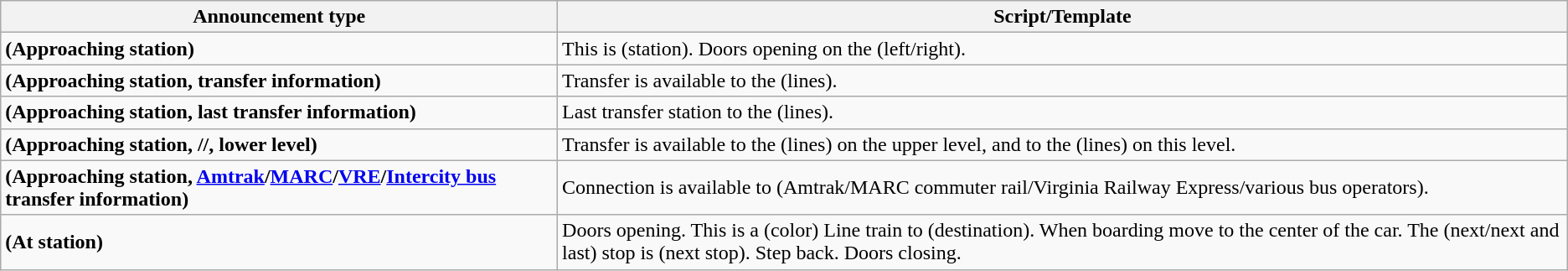<table class="wikitable">
<tr>
<th>Announcement type</th>
<th>Script/Template</th>
</tr>
<tr>
<td><strong>(Approaching station)</strong></td>
<td>This is (station). Doors opening on the (left/right).</td>
</tr>
<tr>
<td><strong>(Approaching station, transfer information)</strong></td>
<td>Transfer is available to the (lines).</td>
</tr>
<tr>
<td><strong>(Approaching station, last transfer information)</strong></td>
<td>Last transfer station to the (lines).</td>
</tr>
<tr>
<td><strong>(Approaching station, //, lower level)</strong></td>
<td>Transfer is available to the (lines) on the upper level, and to the (lines) on this level.</td>
</tr>
<tr>
<td><strong>(Approaching station, <a href='#'>Amtrak</a>/<a href='#'>MARC</a>/<a href='#'>VRE</a>/<a href='#'>Intercity bus</a> transfer information)</strong></td>
<td>Connection is available to (Amtrak/MARC commuter rail/Virginia Railway Express/various bus operators).</td>
</tr>
<tr>
<td><strong>(At station)</strong></td>
<td>Doors opening. This is a (color) Line train to (destination). When boarding move to the center of the car. The (next/next and last) stop is (next stop). Step back. Doors closing.</td>
</tr>
</table>
